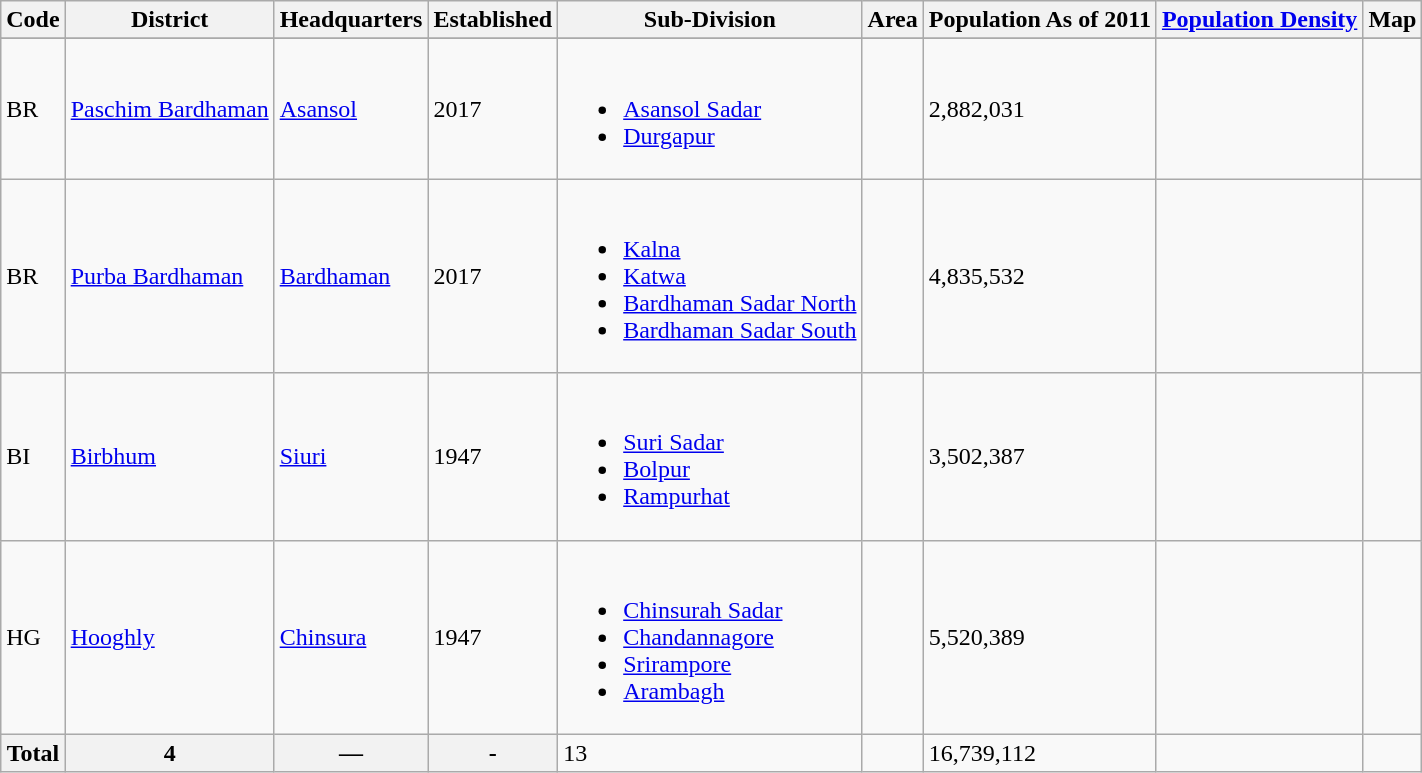<table class="wikitable sortable">
<tr>
<th>Code</th>
<th>District</th>
<th>Headquarters</th>
<th>Established</th>
<th>Sub-Division</th>
<th>Area</th>
<th>Population As of 2011</th>
<th><a href='#'>Population Density</a></th>
<th>Map</th>
</tr>
<tr>
</tr>
<tr>
<td>BR</td>
<td><a href='#'>Paschim Bardhaman</a></td>
<td><a href='#'>Asansol</a></td>
<td>2017</td>
<td align="left"><br><ul><li><a href='#'>Asansol Sadar</a></li><li><a href='#'>Durgapur</a></li></ul></td>
<td></td>
<td>2,882,031</td>
<td></td>
<td></td>
</tr>
<tr>
<td>BR</td>
<td><a href='#'>Purba Bardhaman</a></td>
<td><a href='#'>Bardhaman</a></td>
<td>2017</td>
<td align="left"><br><ul><li><a href='#'>Kalna</a></li><li><a href='#'>Katwa</a></li><li><a href='#'>Bardhaman Sadar North</a></li><li><a href='#'>Bardhaman Sadar South</a></li></ul></td>
<td></td>
<td>4,835,532</td>
<td></td>
<td></td>
</tr>
<tr>
<td>BI</td>
<td><a href='#'>Birbhum</a></td>
<td><a href='#'>Siuri</a></td>
<td>1947</td>
<td align="left"><br><ul><li><a href='#'>Suri Sadar</a></li><li><a href='#'>Bolpur</a></li><li><a href='#'>Rampurhat</a></li></ul></td>
<td></td>
<td>3,502,387</td>
<td></td>
<td></td>
</tr>
<tr>
<td>HG</td>
<td><a href='#'>Hooghly</a></td>
<td><a href='#'>Chinsura</a></td>
<td>1947</td>
<td align="left"><br><ul><li><a href='#'>Chinsurah Sadar</a></li><li><a href='#'>Chandannagore</a></li><li><a href='#'>Srirampore</a></li><li><a href='#'>Arambagh</a></li></ul></td>
<td></td>
<td>5,520,389</td>
<td></td>
<td></td>
</tr>
<tr>
<th>Total</th>
<th>4</th>
<th>—</th>
<th>-</th>
<td>13</td>
<td></td>
<td>16,739,112</td>
<td><br></td>
<td></td>
</tr>
</table>
